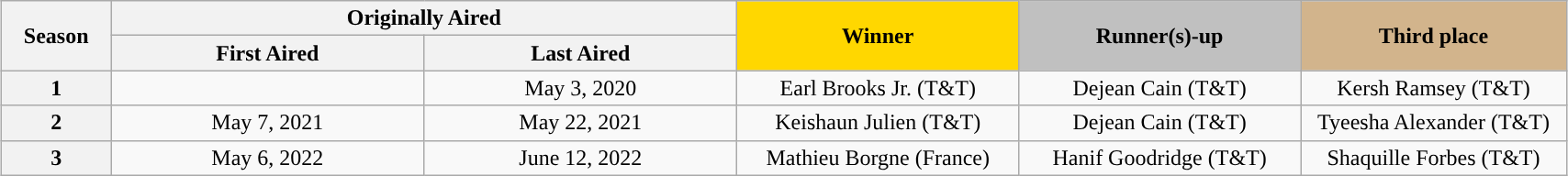<table class="wikitable plainrowheaders" style="margin-left: auto; margin-right: auto; border: none; text-align:center; font-size:100%" width="90%;">
<tr>
<th style="width:7%;" rowspan="2">Season</th>
<th style="width:40%;" colspan="2">Originally Aired</th>
<th style="width:18%; background:gold;" align="center" rowspan="2">Winner</th>
<th style="width:18%; background:silver;" align="center"rowspan="2">Runner(s)-up</th>
<th style="width:18%; background:tan;" align="center" rowspan="2">Third place</th>
</tr>
<tr>
<th style="width:20%;">First Aired</th>
<th style="width:20%;">Last Aired</th>
</tr>
<tr>
<th scope="row" style="text-align:center;">1</th>
<td></td>
<td>May 3, 2020</td>
<td>Earl Brooks Jr. (T&T)</td>
<td>Dejean Cain (T&T)</td>
<td>Kersh Ramsey (T&T)</td>
</tr>
<tr>
<th scope="row" style="text-align:center;">2</th>
<td>May 7, 2021</td>
<td>May 22, 2021</td>
<td>Keishaun Julien (T&T)</td>
<td>Dejean Cain (T&T)</td>
<td>Tyeesha Alexander (T&T)</td>
</tr>
<tr>
<th scope="row" style="text-align:center;">3</th>
<td>May 6, 2022</td>
<td>June 12, 2022</td>
<td>Mathieu Borgne (France)</td>
<td>Hanif Goodridge (T&T)</td>
<td>Shaquille Forbes (T&T)</td>
</tr>
<tr>
</tr>
</table>
